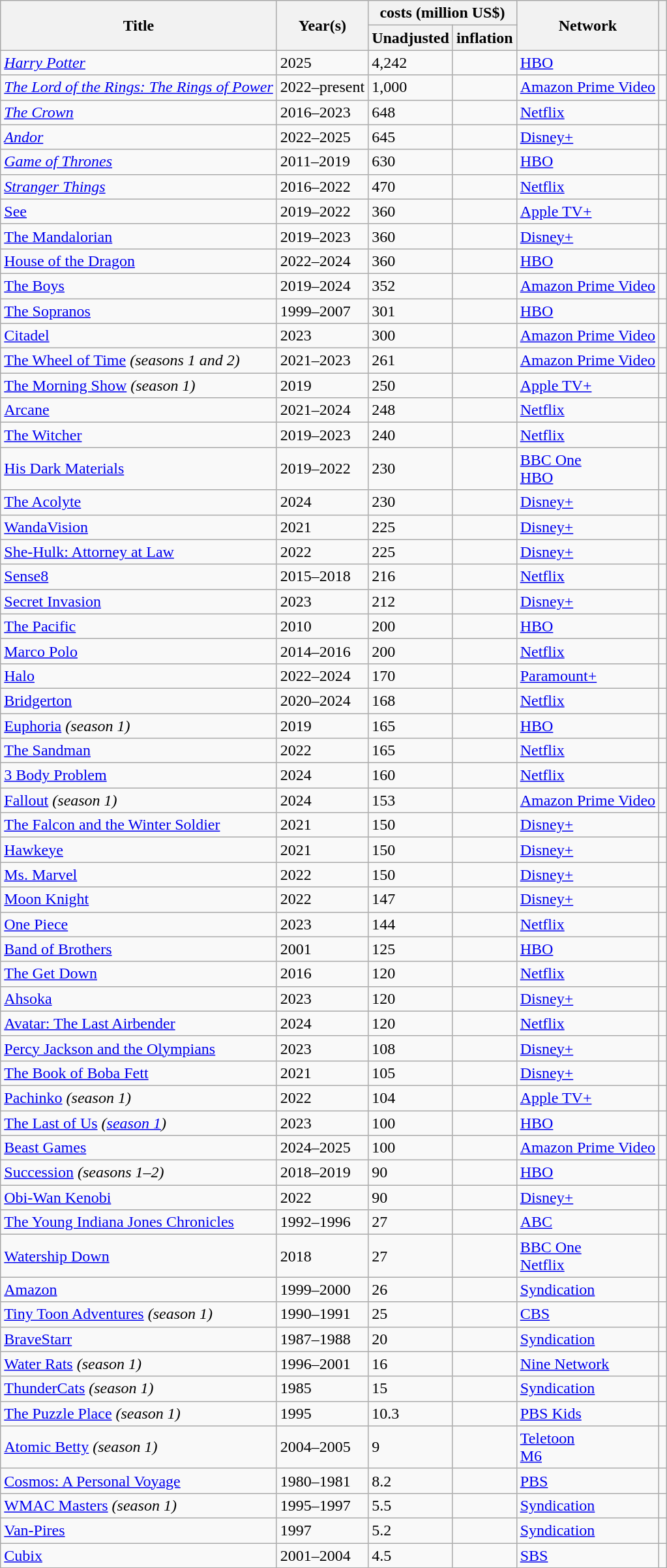<table class="wikitable sortable">
<tr>
<th rowspan="2">Title</th>
<th rowspan="2">Year(s)</th>
<th colspan="2"> costs (million US$)</th>
<th rowspan="2">Network</th>
<th rowspan="2" class="unsortable"></th>
</tr>
<tr>
<th>Unadjusted</th>
<th> inflation</th>
</tr>
<tr>
<td><em><a href='#'>Harry Potter</a></em></td>
<td>2025</td>
<td>4,242</td>
<td></td>
<td><a href='#'>HBO</a></td>
<td></td>
</tr>
<tr>
<td><em><a href='#'>The Lord of the Rings: The Rings of Power</a></em></td>
<td>2022–present</td>
<td>1,000</td>
<td></td>
<td><a href='#'>Amazon Prime Video</a></td>
<td></td>
</tr>
<tr>
<td><em><a href='#'>The Crown</a></em></td>
<td>2016–2023</td>
<td>648</td>
<td></td>
<td><a href='#'>Netflix</a></td>
<td></td>
</tr>
<tr>
<td><em><a href='#'>Andor</a></em></td>
<td>2022–2025</td>
<td>645</td>
<td></td>
<td><a href='#'>Disney+</a></td>
<td></td>
</tr>
<tr>
<td><em><a href='#'>Game of Thrones</a></em></td>
<td>2011–2019</td>
<td>630</td>
<td></td>
<td><a href='#'>HBO</a></td>
<td></td>
</tr>
<tr>
<td><em><a href='#'>Stranger Things</a></td>
<td>2016–2022</td>
<td>470</td>
<td></td>
<td><a href='#'>Netflix</a></td>
<td></td>
</tr>
<tr>
<td></em><a href='#'>See</a><em></td>
<td>2019–2022</td>
<td>360</td>
<td></td>
<td><a href='#'>Apple TV+</a></td>
<td></td>
</tr>
<tr>
<td></em><a href='#'>The Mandalorian</a><em></td>
<td>2019–2023</td>
<td>360</td>
<td></td>
<td><a href='#'>Disney+</a></td>
<td></td>
</tr>
<tr>
<td></em><a href='#'>House of the Dragon</a><em></td>
<td>2022–2024</td>
<td>360</td>
<td></td>
<td><a href='#'>HBO</a></td>
<td></td>
</tr>
<tr>
<td></em><a href='#'>The Boys</a><em></td>
<td>2019–2024</td>
<td>352</td>
<td></td>
<td><a href='#'>Amazon Prime Video</a></td>
<td></td>
</tr>
<tr>
<td></em><a href='#'>The Sopranos</a><em></td>
<td>1999–2007</td>
<td>301</td>
<td></td>
<td><a href='#'>HBO</a></td>
<td></td>
</tr>
<tr>
<td></em><a href='#'>Citadel</a><em></td>
<td>2023</td>
<td>300</td>
<td></td>
<td><a href='#'>Amazon Prime Video</a></td>
<td></td>
</tr>
<tr>
<td></em><a href='#'>The Wheel of Time</a><em> (seasons 1 and 2)</td>
<td>2021–2023</td>
<td>261</td>
<td></td>
<td><a href='#'>Amazon Prime Video</a></td>
<td></td>
</tr>
<tr>
<td></em><a href='#'>The Morning Show</a><em> (season 1)</td>
<td>2019</td>
<td>250</td>
<td></td>
<td><a href='#'>Apple TV+</a></td>
<td></td>
</tr>
<tr>
<td></em><a href='#'>Arcane</a><em></td>
<td>2021–2024</td>
<td>248</td>
<td></td>
<td><a href='#'>Netflix</a></td>
<td></td>
</tr>
<tr>
<td></em><a href='#'>The Witcher</a><em></td>
<td>2019–2023</td>
<td>240</td>
<td></td>
<td><a href='#'>Netflix</a></td>
<td></td>
</tr>
<tr>
<td></em><a href='#'>His Dark Materials</a><em></td>
<td>2019–2022</td>
<td>230</td>
<td></td>
<td><a href='#'>BBC One</a><br><a href='#'>HBO</a></td>
<td></td>
</tr>
<tr>
<td data-sort-value="Acolyte"></em><a href='#'>The Acolyte</a><em></td>
<td>2024</td>
<td>230</td>
<td></td>
<td><a href='#'>Disney+</a></td>
<td></td>
</tr>
<tr>
<td></em><a href='#'>WandaVision</a><em></td>
<td>2021</td>
<td>225</td>
<td></td>
<td><a href='#'>Disney+</a></td>
<td></td>
</tr>
<tr>
<td></em><a href='#'>She-Hulk: Attorney at Law</a><em></td>
<td>2022</td>
<td>225</td>
<td></td>
<td><a href='#'>Disney+</a></td>
<td></td>
</tr>
<tr>
<td></em><a href='#'>Sense8</a><em></td>
<td>2015–2018</td>
<td>216</td>
<td></td>
<td><a href='#'>Netflix</a></td>
<td></td>
</tr>
<tr>
<td></em><a href='#'>Secret Invasion</a><em></td>
<td>2023</td>
<td>212</td>
<td></td>
<td><a href='#'>Disney+</a></td>
<td></td>
</tr>
<tr>
<td data-sort-value="Pacific"></em><a href='#'>The Pacific</a><em></td>
<td>2010</td>
<td>200</td>
<td></td>
<td><a href='#'>HBO</a></td>
<td></td>
</tr>
<tr>
<td></em><a href='#'>Marco Polo</a><em></td>
<td>2014–2016</td>
<td>200</td>
<td></td>
<td><a href='#'>Netflix</a></td>
<td></td>
</tr>
<tr>
<td></em><a href='#'>Halo</a><em></td>
<td>2022–2024</td>
<td>170</td>
<td></td>
<td><a href='#'>Paramount+</a></td>
<td></td>
</tr>
<tr>
<td></em><a href='#'>Bridgerton</a><em></td>
<td>2020–2024</td>
<td>168</td>
<td></td>
<td><a href='#'>Netflix</a></td>
<td></td>
</tr>
<tr>
<td></em><a href='#'>Euphoria</a><em> (season 1)</td>
<td>2019</td>
<td>165</td>
<td></td>
<td><a href='#'>HBO</a></td>
<td></td>
</tr>
<tr>
<td></em><a href='#'>The Sandman</a><em></td>
<td>2022</td>
<td>165</td>
<td></td>
<td><a href='#'>Netflix</a></td>
<td></td>
</tr>
<tr>
<td></em><a href='#'>3 Body Problem</a><em></td>
<td>2024</td>
<td>160</td>
<td></td>
<td><a href='#'>Netflix</a></td>
<td></td>
</tr>
<tr>
<td></em><a href='#'>Fallout</a><em> (season 1)</td>
<td>2024</td>
<td>153</td>
<td></td>
<td><a href='#'>Amazon Prime Video</a></td>
<td></td>
</tr>
<tr>
<td></em><a href='#'>The Falcon and the Winter Soldier</a><em></td>
<td>2021</td>
<td>150</td>
<td></td>
<td><a href='#'>Disney+</a></td>
<td></td>
</tr>
<tr>
<td></em><a href='#'>Hawkeye</a><em></td>
<td>2021</td>
<td>150</td>
<td></td>
<td><a href='#'>Disney+</a></td>
<td></td>
</tr>
<tr>
<td></em><a href='#'>Ms. Marvel</a><em></td>
<td>2022</td>
<td>150</td>
<td></td>
<td><a href='#'>Disney+</a></td>
<td></td>
</tr>
<tr>
<td></em><a href='#'>Moon Knight</a><em></td>
<td>2022</td>
<td>147</td>
<td></td>
<td><a href='#'>Disney+</a></td>
<td></td>
</tr>
<tr>
<td></em><a href='#'>One Piece</a><em></td>
<td>2023</td>
<td>144</td>
<td></td>
<td><a href='#'>Netflix</a></td>
<td></td>
</tr>
<tr>
<td></em><a href='#'>Band of Brothers</a><em></td>
<td>2001</td>
<td>125</td>
<td></td>
<td><a href='#'>HBO</a></td>
<td></td>
</tr>
<tr>
<td></em><a href='#'>The Get Down</a><em></td>
<td>2016</td>
<td>120</td>
<td></td>
<td><a href='#'>Netflix</a></td>
<td></td>
</tr>
<tr>
<td></em><a href='#'>Ahsoka</a><em></td>
<td>2023</td>
<td>120</td>
<td></td>
<td><a href='#'>Disney+</a></td>
<td></td>
</tr>
<tr>
<td></em><a href='#'>Avatar: The Last Airbender</a><em></td>
<td>2024</td>
<td>120</td>
<td></td>
<td><a href='#'>Netflix</a></td>
<td></td>
</tr>
<tr>
<td></em><a href='#'>Percy Jackson and the Olympians</a><em></td>
<td>2023</td>
<td>108</td>
<td></td>
<td><a href='#'>Disney+</a></td>
<td></td>
</tr>
<tr>
<td></em><a href='#'>The Book of Boba Fett</a><em></td>
<td>2021</td>
<td>105</td>
<td></td>
<td><a href='#'>Disney+</a></td>
<td></td>
</tr>
<tr>
<td></em><a href='#'>Pachinko</a><em> (season 1)</td>
<td>2022</td>
<td>104</td>
<td></td>
<td><a href='#'>Apple TV+</a></td>
<td></td>
</tr>
<tr>
<td></em><a href='#'>The Last of Us</a><em> (<a href='#'>season 1</a>)</td>
<td>2023</td>
<td>100</td>
<td></td>
<td><a href='#'>HBO</a></td>
<td></td>
</tr>
<tr>
<td></em><a href='#'>Beast Games</a><em></td>
<td>2024–2025</td>
<td>100</td>
<td></td>
<td><a href='#'>Amazon Prime Video</a></td>
<td></td>
</tr>
<tr>
<td></em><a href='#'>Succession</a><em> (seasons 1–2)</td>
<td>2018–2019</td>
<td>90</td>
<td></td>
<td><a href='#'>HBO</a></td>
<td></td>
</tr>
<tr>
<td></em><a href='#'>Obi-Wan Kenobi</a><em></td>
<td>2022</td>
<td>90</td>
<td></td>
<td><a href='#'>Disney+</a></td>
<td></td>
</tr>
<tr>
<td data-sort-value="Young Indiana Jones Chronicles"></em><a href='#'>The Young Indiana Jones Chronicles</a><em></td>
<td>1992–1996</td>
<td>27</td>
<td></td>
<td><a href='#'>ABC</a></td>
<td></td>
</tr>
<tr>
<td></em><a href='#'>Watership Down</a><em></td>
<td>2018</td>
<td>27</td>
<td></td>
<td><a href='#'>BBC One</a><br><a href='#'>Netflix</a></td>
<td></td>
</tr>
<tr>
<td></em><a href='#'>Amazon</a><em></td>
<td>1999–2000</td>
<td>26</td>
<td></td>
<td><a href='#'>Syndication</a></td>
<td></td>
</tr>
<tr>
<td></em><a href='#'>Tiny Toon Adventures</a><em> (season 1)</td>
<td>1990–1991</td>
<td>25</td>
<td></td>
<td><a href='#'>CBS</a></td>
<td></td>
</tr>
<tr>
<td></em><a href='#'>BraveStarr</a><em></td>
<td>1987–1988</td>
<td>20</td>
<td></td>
<td><a href='#'>Syndication</a></td>
<td></td>
</tr>
<tr>
<td></em><a href='#'>Water Rats</a><em> (season 1)</td>
<td>1996–2001</td>
<td>16</td>
<td></td>
<td><a href='#'>Nine Network</a></td>
<td></td>
</tr>
<tr>
<td></em><a href='#'>ThunderCats</a><em> (season 1)</td>
<td>1985</td>
<td>15</td>
<td></td>
<td><a href='#'>Syndication</a></td>
<td></td>
</tr>
<tr>
<td data-sort-value="Puzzle Place"></em><a href='#'>The Puzzle Place</a><em> (season 1)</td>
<td>1995</td>
<td>10.3</td>
<td></td>
<td><a href='#'>PBS Kids</a></td>
<td></td>
</tr>
<tr>
<td></em><a href='#'>Atomic Betty</a><em> (season 1)</td>
<td>2004–2005</td>
<td>9</td>
<td></td>
<td><a href='#'>Teletoon</a><br><a href='#'>M6</a></td>
<td></td>
</tr>
<tr>
<td></em><a href='#'>Cosmos: A Personal Voyage</a><em></td>
<td>1980–1981</td>
<td>8.2</td>
<td></td>
<td><a href='#'>PBS</a></td>
<td></td>
</tr>
<tr>
<td></em><a href='#'>WMAC Masters</a><em> (season 1)</td>
<td>1995–1997</td>
<td>5.5</td>
<td></td>
<td><a href='#'>Syndication</a></td>
<td></td>
</tr>
<tr>
<td></em><a href='#'>Van-Pires</a><em></td>
<td>1997</td>
<td>5.2</td>
<td></td>
<td><a href='#'>Syndication</a></td>
<td></td>
</tr>
<tr>
<td></em><a href='#'>Cubix</a><em></td>
<td>2001–2004</td>
<td>4.5</td>
<td></td>
<td><a href='#'>SBS</a></td>
<td></td>
</tr>
</table>
